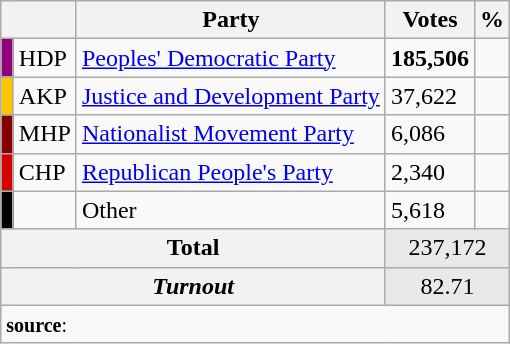<table class="wikitable">
<tr>
<th colspan="2" align="center"></th>
<th align="center">Party</th>
<th align="center">Votes</th>
<th align="center">%</th>
</tr>
<tr align="left">
<td bgcolor="#91007B" width="1"></td>
<td>HDP</td>
<td><a href='#'>Peoples' Democratic Party</a></td>
<td><strong>185,506</strong></td>
<td><strong></strong></td>
</tr>
<tr align="left">
<td bgcolor="#FDC400" width="1"></td>
<td>AKP</td>
<td><a href='#'>Justice and Development Party</a></td>
<td>37,622</td>
<td></td>
</tr>
<tr align="left">
<td bgcolor="#870000" width="1"></td>
<td>MHP</td>
<td><a href='#'>Nationalist Movement Party</a></td>
<td>6,086</td>
<td></td>
</tr>
<tr align="left">
<td bgcolor="#d50000" width="1"></td>
<td>CHP</td>
<td><a href='#'>Republican People's Party</a></td>
<td>2,340</td>
<td></td>
</tr>
<tr align="left">
<td bgcolor=" " width="1"></td>
<td></td>
<td>Other</td>
<td>5,618</td>
<td></td>
</tr>
<tr align="left" style="background-color:#E9E9E9">
<th colspan="3" align="center"><strong>Total</strong></th>
<td colspan="5" align="center">237,172</td>
</tr>
<tr align="left" style="background-color:#E9E9E9">
<th colspan="3" align="center"><em>Turnout</em></th>
<td colspan="5" align="center">82.71</td>
</tr>
<tr>
<td colspan="9" align="left"><small><strong>source</strong>: </small></td>
</tr>
</table>
